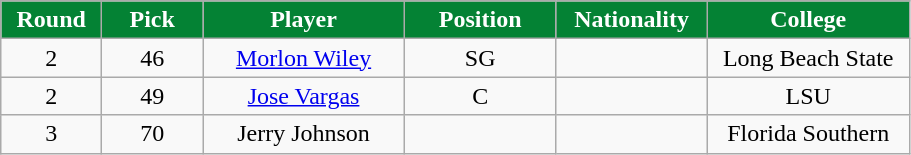<table class="wikitable sortable sortable">
<tr>
<th style="background:#048234; color:#FFFFFF" width="10%">Round</th>
<th style="background:#048234; color:#FFFFFF" width="10%">Pick</th>
<th style="background:#048234; color:#FFFFFF" width="20%">Player</th>
<th style="background:#048234; color:#FFFFFF" width="15%">Position</th>
<th style="background:#048234; color:#FFFFFF" width="15%">Nationality</th>
<th style="background:#048234; color:#FFFFFF" width="20%">College</th>
</tr>
<tr style="text-align: center">
<td>2</td>
<td>46</td>
<td><a href='#'>Morlon Wiley</a></td>
<td>SG</td>
<td></td>
<td>Long Beach State</td>
</tr>
<tr style="text-align: center">
<td>2</td>
<td>49</td>
<td><a href='#'>Jose Vargas</a></td>
<td>C</td>
<td></td>
<td>LSU</td>
</tr>
<tr style="text-align: center">
<td>3</td>
<td>70</td>
<td>Jerry Johnson</td>
<td></td>
<td></td>
<td>Florida Southern</td>
</tr>
</table>
